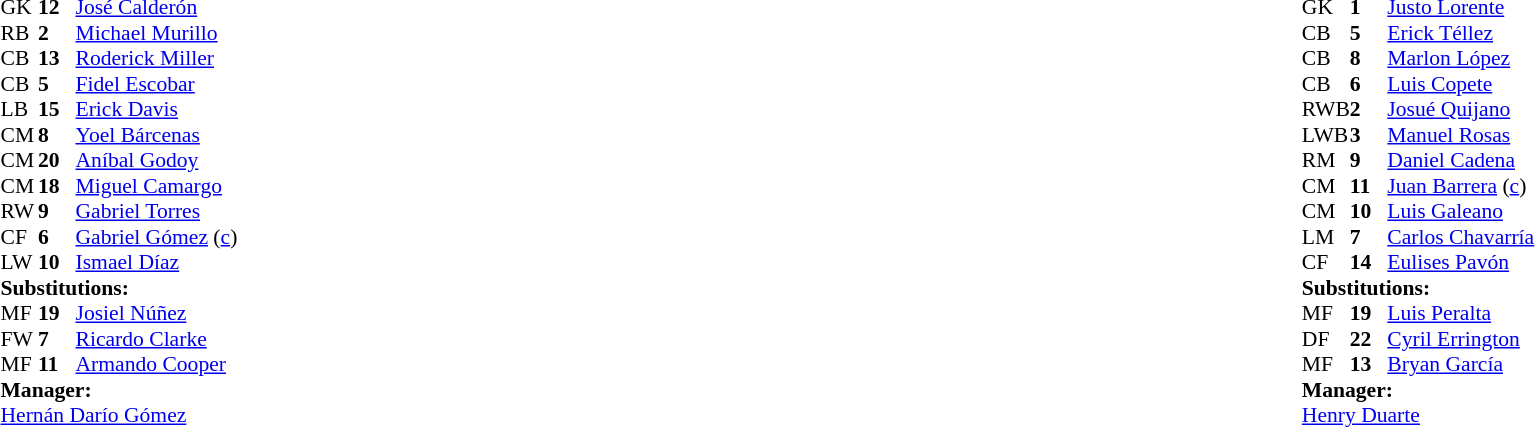<table width="100%">
<tr>
<td valign="top" width="40%"><br><table style="font-size:90%" cellspacing="0" cellpadding="0">
<tr>
<th width=25></th>
<th width=25></th>
</tr>
<tr>
<td>GK</td>
<td><strong>12</strong></td>
<td><a href='#'>José Calderón</a></td>
</tr>
<tr>
<td>RB</td>
<td><strong>2</strong></td>
<td><a href='#'>Michael Murillo</a></td>
</tr>
<tr>
<td>CB</td>
<td><strong>13</strong></td>
<td><a href='#'>Roderick Miller</a></td>
</tr>
<tr>
<td>CB</td>
<td><strong>5</strong></td>
<td><a href='#'>Fidel Escobar</a></td>
</tr>
<tr>
<td>LB</td>
<td><strong>15</strong></td>
<td><a href='#'>Erick Davis</a></td>
</tr>
<tr>
<td>CM</td>
<td><strong>8</strong></td>
<td><a href='#'>Yoel Bárcenas</a></td>
<td></td>
<td></td>
</tr>
<tr>
<td>CM</td>
<td><strong>20</strong></td>
<td><a href='#'>Aníbal Godoy</a></td>
<td></td>
</tr>
<tr>
<td>CM</td>
<td><strong>18</strong></td>
<td><a href='#'>Miguel Camargo</a></td>
<td></td>
<td></td>
</tr>
<tr>
<td>RW</td>
<td><strong>9</strong></td>
<td><a href='#'>Gabriel Torres</a></td>
</tr>
<tr>
<td>CF</td>
<td><strong>6</strong></td>
<td><a href='#'>Gabriel Gómez</a> (<a href='#'>c</a>)</td>
</tr>
<tr>
<td>LW</td>
<td><strong>10</strong></td>
<td><a href='#'>Ismael Díaz</a></td>
<td></td>
<td></td>
</tr>
<tr>
<td colspan=3><strong>Substitutions:</strong></td>
</tr>
<tr>
<td>MF</td>
<td><strong>19</strong></td>
<td><a href='#'>Josiel Núñez</a></td>
<td></td>
<td></td>
</tr>
<tr>
<td>FW</td>
<td><strong>7</strong></td>
<td><a href='#'>Ricardo Clarke</a></td>
<td></td>
<td></td>
</tr>
<tr>
<td>MF</td>
<td><strong>11</strong></td>
<td><a href='#'>Armando Cooper</a></td>
<td></td>
<td></td>
</tr>
<tr>
<td colspan=3><strong>Manager:</strong></td>
</tr>
<tr>
<td colspan=3> <a href='#'>Hernán Darío Gómez</a></td>
</tr>
</table>
</td>
<td valign="top"></td>
<td valign="top" width="50%"><br><table style="font-size:90%; margin:auto" cellspacing="0" cellpadding="0">
<tr>
<th width=25></th>
<th width=25></th>
</tr>
<tr>
<td>GK</td>
<td><strong>1</strong></td>
<td><a href='#'>Justo Lorente</a></td>
</tr>
<tr>
<td>CB</td>
<td><strong>5</strong></td>
<td><a href='#'>Erick Téllez</a></td>
</tr>
<tr>
<td>CB</td>
<td><strong>8</strong></td>
<td><a href='#'>Marlon López</a></td>
<td></td>
<td></td>
</tr>
<tr>
<td>CB</td>
<td><strong>6</strong></td>
<td><a href='#'>Luis Copete</a></td>
</tr>
<tr>
<td>RWB</td>
<td><strong>2</strong></td>
<td><a href='#'>Josué Quijano</a></td>
</tr>
<tr>
<td>LWB</td>
<td><strong>3</strong></td>
<td><a href='#'>Manuel Rosas</a></td>
<td></td>
<td></td>
</tr>
<tr>
<td>RM</td>
<td><strong>9</strong></td>
<td><a href='#'>Daniel Cadena</a></td>
</tr>
<tr>
<td>CM</td>
<td><strong>11</strong></td>
<td><a href='#'>Juan Barrera</a> (<a href='#'>c</a>)</td>
</tr>
<tr>
<td>CM</td>
<td><strong>10</strong></td>
<td><a href='#'>Luis Galeano</a></td>
</tr>
<tr>
<td>LM</td>
<td><strong>7</strong></td>
<td><a href='#'>Carlos Chavarría</a></td>
<td></td>
</tr>
<tr>
<td>CF</td>
<td><strong>14</strong></td>
<td><a href='#'>Eulises Pavón</a></td>
<td></td>
<td></td>
</tr>
<tr>
<td colspan=3><strong>Substitutions:</strong></td>
</tr>
<tr>
<td>MF</td>
<td><strong>19</strong></td>
<td><a href='#'>Luis Peralta</a></td>
<td></td>
<td></td>
</tr>
<tr>
<td>DF</td>
<td><strong>22</strong></td>
<td><a href='#'>Cyril Errington</a></td>
<td></td>
<td></td>
</tr>
<tr>
<td>MF</td>
<td><strong>13</strong></td>
<td><a href='#'>Bryan García</a></td>
<td></td>
<td></td>
</tr>
<tr>
<td colspan=3><strong>Manager:</strong></td>
</tr>
<tr>
<td colspan=3> <a href='#'>Henry Duarte</a></td>
</tr>
</table>
</td>
</tr>
</table>
